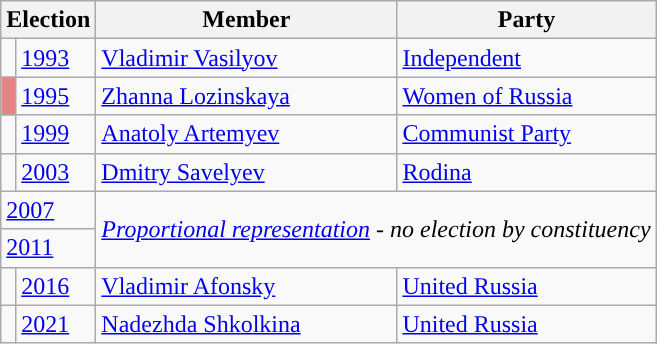<table class="wikitable">
<tr>
<th colspan="2">Election</th>
<th>Member</th>
<th>Party</th>
</tr>
<tr>
<td style="background-color:"></td>
<td><a href='#'>1993</a></td>
<td><a href='#'>Vladimir Vasilyov</a></td>
<td><a href='#'>Independent</a></td>
</tr>
<tr>
<td style="background-color:#E98282"></td>
<td><a href='#'>1995</a></td>
<td><a href='#'>Zhanna Lozinskaya</a></td>
<td><a href='#'>Women of Russia</a></td>
</tr>
<tr>
<td style="background-color:"></td>
<td><a href='#'>1999</a></td>
<td><a href='#'>Anatoly Artemyev</a></td>
<td><a href='#'>Communist Party</a></td>
</tr>
<tr>
<td style="background-color:"></td>
<td><a href='#'>2003</a></td>
<td><a href='#'>Dmitry Savelyev</a></td>
<td><a href='#'>Rodina</a></td>
</tr>
<tr>
<td colspan=2><a href='#'>2007</a></td>
<td colspan=2 rowspan=2><em><a href='#'>Proportional representation</a> - no election by constituency</em></td>
</tr>
<tr>
<td colspan=2><a href='#'>2011</a></td>
</tr>
<tr>
<td style="background-color: "></td>
<td><a href='#'>2016</a></td>
<td><a href='#'>Vladimir Afonsky</a></td>
<td><a href='#'>United Russia</a></td>
</tr>
<tr>
<td style="background-color: "></td>
<td><a href='#'>2021</a></td>
<td><a href='#'>Nadezhda Shkolkina</a></td>
<td><a href='#'>United Russia</a></td>
</tr>
</table>
